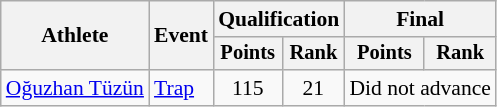<table class="wikitable" style="font-size:90%">
<tr>
<th rowspan="2">Athlete</th>
<th rowspan="2">Event</th>
<th colspan=2>Qualification</th>
<th colspan=2>Final</th>
</tr>
<tr style="font-size:95%">
<th>Points</th>
<th>Rank</th>
<th>Points</th>
<th>Rank</th>
</tr>
<tr align=center>
<td align=left><a href='#'>Oğuzhan Tüzün</a></td>
<td align=left><a href='#'>Trap</a></td>
<td>115</td>
<td>21</td>
<td colspan=2>Did not advance</td>
</tr>
</table>
